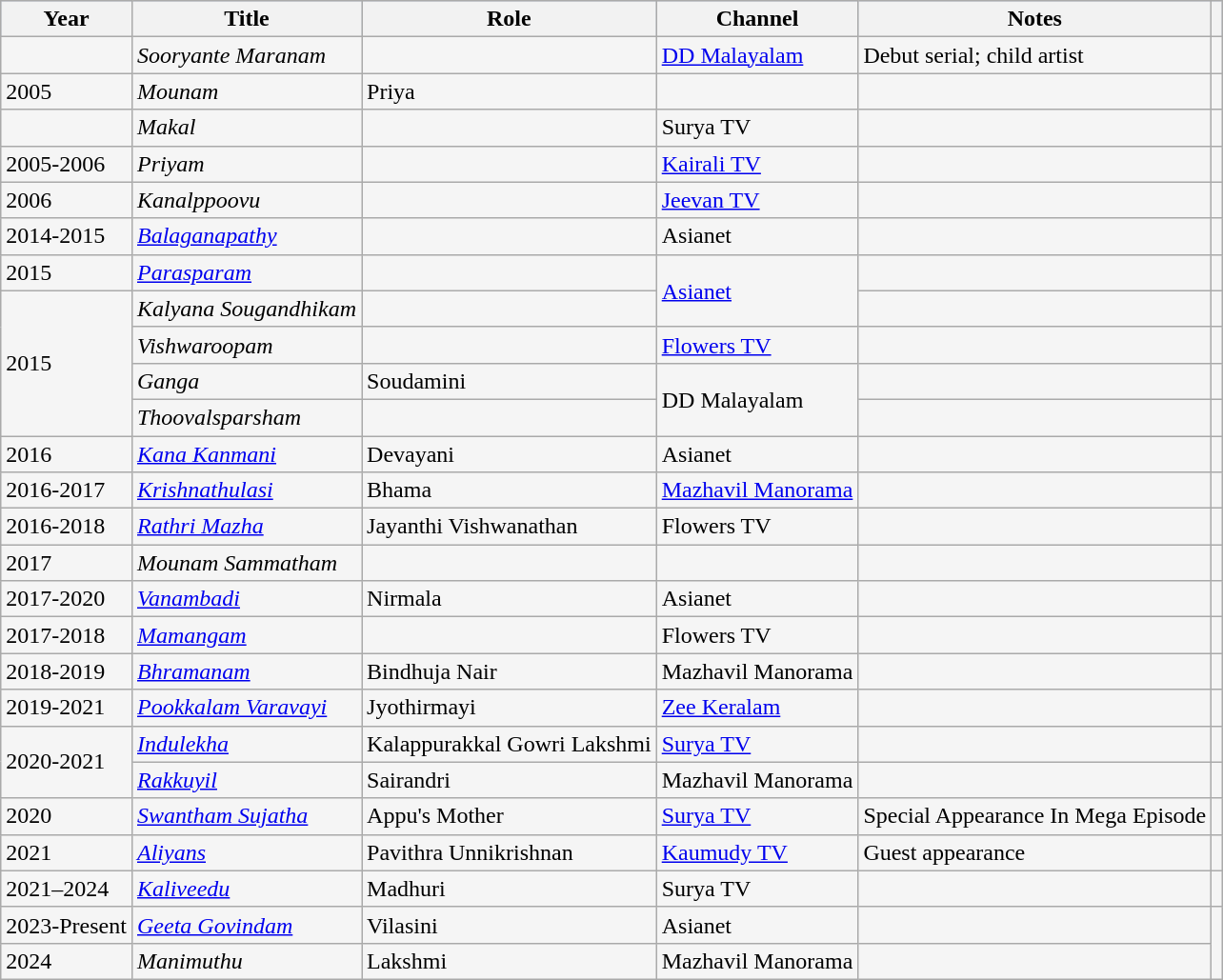<table class="wikitable sortable" style="background:#f5f5f5;">
<tr style="background:#B0C4DE;">
<th>Year</th>
<th>Title</th>
<th>Role</th>
<th>Channel</th>
<th>Notes</th>
<th></th>
</tr>
<tr>
<td></td>
<td><em>Sooryante Maranam</em></td>
<td></td>
<td><a href='#'>DD Malayalam</a></td>
<td>Debut serial; child artist</td>
<td></td>
</tr>
<tr>
<td>2005</td>
<td><em>Mounam</em></td>
<td>Priya</td>
<td></td>
<td></td>
<td></td>
</tr>
<tr>
<td></td>
<td><em>Makal</em></td>
<td></td>
<td>Surya TV</td>
<td></td>
<td></td>
</tr>
<tr>
<td>2005-2006</td>
<td><em>Priyam</em></td>
<td></td>
<td><a href='#'>Kairali TV</a></td>
<td></td>
<td></td>
</tr>
<tr>
<td>2006</td>
<td><em>Kanalppoovu</em></td>
<td></td>
<td><a href='#'>Jeevan TV</a></td>
<td></td>
<td></td>
</tr>
<tr>
<td>2014-2015</td>
<td><em><a href='#'>Balaganapathy</a></em></td>
<td></td>
<td>Asianet</td>
<td></td>
<td></td>
</tr>
<tr>
<td>2015</td>
<td><em><a href='#'>Parasparam</a></em></td>
<td></td>
<td rowspan="2"><a href='#'>Asianet</a></td>
<td></td>
<td></td>
</tr>
<tr>
<td rowspan="4">2015</td>
<td><em>Kalyana Sougandhikam</em></td>
<td></td>
<td></td>
<td></td>
</tr>
<tr>
<td><em>Vishwaroopam</em></td>
<td></td>
<td><a href='#'>Flowers TV</a></td>
<td></td>
<td></td>
</tr>
<tr>
<td><em>Ganga</em></td>
<td>Soudamini</td>
<td rowspan="2">DD Malayalam</td>
<td></td>
<td></td>
</tr>
<tr>
<td><em>Thoovalsparsham</em></td>
<td></td>
<td></td>
<td></td>
</tr>
<tr>
<td>2016</td>
<td><em><a href='#'>Kana Kanmani</a></em></td>
<td>Devayani</td>
<td>Asianet</td>
<td></td>
<td></td>
</tr>
<tr>
<td>2016-2017</td>
<td><em><a href='#'>Krishnathulasi</a></em></td>
<td>Bhama</td>
<td><a href='#'>Mazhavil Manorama</a></td>
<td></td>
<td></td>
</tr>
<tr>
<td>2016-2018</td>
<td><em><a href='#'>Rathri Mazha</a></em></td>
<td>Jayanthi Vishwanathan</td>
<td>Flowers TV</td>
<td></td>
<td></td>
</tr>
<tr>
<td>2017</td>
<td><em>Mounam Sammatham</em></td>
<td></td>
<td></td>
<td></td>
<td></td>
</tr>
<tr>
<td>2017-2020</td>
<td><em><a href='#'>Vanambadi</a></em></td>
<td>Nirmala</td>
<td>Asianet</td>
<td></td>
<td></td>
</tr>
<tr>
<td>2017-2018</td>
<td><em><a href='#'>Mamangam</a></em></td>
<td></td>
<td>Flowers TV</td>
<td></td>
<td></td>
</tr>
<tr>
<td>2018-2019</td>
<td><em><a href='#'>Bhramanam</a></em></td>
<td>Bindhuja Nair</td>
<td>Mazhavil Manorama</td>
<td></td>
<td></td>
</tr>
<tr>
<td>2019-2021</td>
<td><em><a href='#'>Pookkalam Varavayi</a></em></td>
<td>Jyothirmayi</td>
<td><a href='#'>Zee Keralam</a></td>
<td></td>
<td> <br> </td>
</tr>
<tr>
<td rowspan="2">2020-2021</td>
<td><em><a href='#'>Indulekha</a></em></td>
<td>Kalappurakkal Gowri Lakshmi</td>
<td><a href='#'>Surya TV</a></td>
<td></td>
<td> <br> </td>
</tr>
<tr>
<td><em><a href='#'>Rakkuyil</a></em></td>
<td>Sairandri</td>
<td>Mazhavil Manorama</td>
<td></td>
<td></td>
</tr>
<tr>
<td>2020</td>
<td><em><a href='#'>Swantham Sujatha</a></em></td>
<td>Appu's Mother</td>
<td><a href='#'>Surya TV</a></td>
<td>Special Appearance In Mega Episode</td>
<td></td>
</tr>
<tr>
<td>2021</td>
<td><em><a href='#'>Aliyans</a></em></td>
<td>Pavithra Unnikrishnan</td>
<td><a href='#'>Kaumudy TV</a></td>
<td>Guest appearance</td>
<td></td>
</tr>
<tr>
<td>2021–2024</td>
<td><em><a href='#'>Kaliveedu</a></em></td>
<td>Madhuri</td>
<td>Surya TV</td>
<td></td>
<td> <br> </td>
</tr>
<tr>
<td>2023-Present</td>
<td><em><a href='#'>Geeta Govindam</a></em></td>
<td>Vilasini</td>
<td>Asianet</td>
<td></td>
</tr>
<tr>
<td>2024</td>
<td><em>Manimuthu</em></td>
<td>Lakshmi</td>
<td>Mazhavil Manorama</td>
<td></td>
</tr>
</table>
